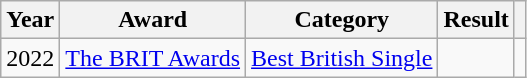<table class="wikitable sortable plainrowheaders">
<tr>
<th scope="col">Year</th>
<th scope="col">Award</th>
<th scope="col">Category</th>
<th scope="col">Result</th>
<th scope="col"></th>
</tr>
<tr>
<td>2022</td>
<td><a href='#'>The BRIT Awards</a></td>
<td><a href='#'>Best British Single</a></td>
<td></td>
<td align="center"></td>
</tr>
</table>
